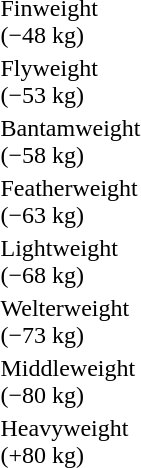<table>
<tr>
<td rowspan=2>Finweight<br>(−48 kg)</td>
<td rowspan=2></td>
<td rowspan=2></td>
<td></td>
</tr>
<tr>
<td></td>
</tr>
<tr>
<td rowspan=2>Flyweight<br>(−53 kg)</td>
<td rowspan=2></td>
<td rowspan=2></td>
<td></td>
</tr>
<tr>
<td></td>
</tr>
<tr>
<td rowspan=2>Bantamweight<br>(−58 kg)</td>
<td rowspan=2></td>
<td rowspan=2></td>
<td></td>
</tr>
<tr>
<td></td>
</tr>
<tr>
<td rowspan=2>Featherweight<br>(−63 kg)</td>
<td rowspan=2></td>
<td rowspan=2></td>
<td></td>
</tr>
<tr>
<td></td>
</tr>
<tr>
<td rowspan=2>Lightweight<br>(−68 kg)</td>
<td rowspan=2></td>
<td rowspan=2></td>
<td></td>
</tr>
<tr>
<td></td>
</tr>
<tr>
<td rowspan=2>Welterweight<br>(−73 kg)</td>
<td rowspan=2></td>
<td rowspan=2></td>
<td></td>
</tr>
<tr>
<td></td>
</tr>
<tr>
<td rowspan=2>Middleweight<br>(−80 kg)</td>
<td rowspan=2></td>
<td rowspan=2></td>
<td></td>
</tr>
<tr>
<td></td>
</tr>
<tr>
<td rowspan=2>Heavyweight<br>(+80 kg)</td>
<td rowspan=2></td>
<td rowspan=2></td>
<td></td>
</tr>
<tr>
<td></td>
</tr>
</table>
